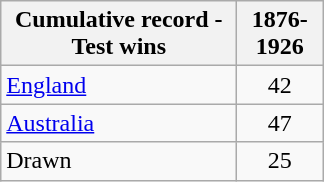<table class="wikitable" style="text-align:center;">
<tr>
<th width="150">Cumulative record - Test wins</th>
<th width="50">1876-1926</th>
</tr>
<tr>
<td style="text-align:left;"><a href='#'>England</a></td>
<td>42</td>
</tr>
<tr>
<td style="text-align:left;"><a href='#'>Australia</a></td>
<td>47</td>
</tr>
<tr>
<td style="text-align:left;">Drawn</td>
<td>25</td>
</tr>
</table>
